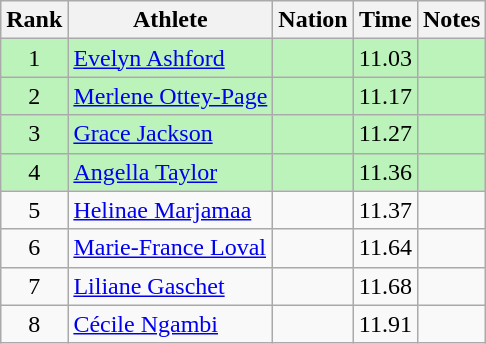<table class="wikitable sortable" style="text-align:center">
<tr>
<th>Rank</th>
<th>Athlete</th>
<th>Nation</th>
<th>Time</th>
<th>Notes</th>
</tr>
<tr style="background:#bbf3bb;">
<td>1</td>
<td align=left><a href='#'>Evelyn Ashford</a></td>
<td align=left></td>
<td>11.03</td>
<td></td>
</tr>
<tr style="background:#bbf3bb;">
<td>2</td>
<td align=left><a href='#'>Merlene Ottey-Page</a></td>
<td align=left></td>
<td>11.17</td>
<td></td>
</tr>
<tr style="background:#bbf3bb;">
<td>3</td>
<td align=left><a href='#'>Grace Jackson</a></td>
<td align=left></td>
<td>11.27</td>
<td></td>
</tr>
<tr style="background:#bbf3bb;">
<td>4</td>
<td align=left><a href='#'>Angella Taylor</a></td>
<td align=left></td>
<td>11.36</td>
<td></td>
</tr>
<tr>
<td>5</td>
<td align=left><a href='#'>Helinae Marjamaa</a></td>
<td align=left></td>
<td>11.37</td>
<td></td>
</tr>
<tr>
<td>6</td>
<td align=left><a href='#'>Marie-France Loval</a></td>
<td align=left></td>
<td>11.64</td>
<td></td>
</tr>
<tr>
<td>7</td>
<td align=left><a href='#'>Liliane Gaschet</a></td>
<td align=left></td>
<td>11.68</td>
<td></td>
</tr>
<tr>
<td>8</td>
<td align=left><a href='#'>Cécile Ngambi</a></td>
<td align=left></td>
<td>11.91</td>
<td></td>
</tr>
</table>
